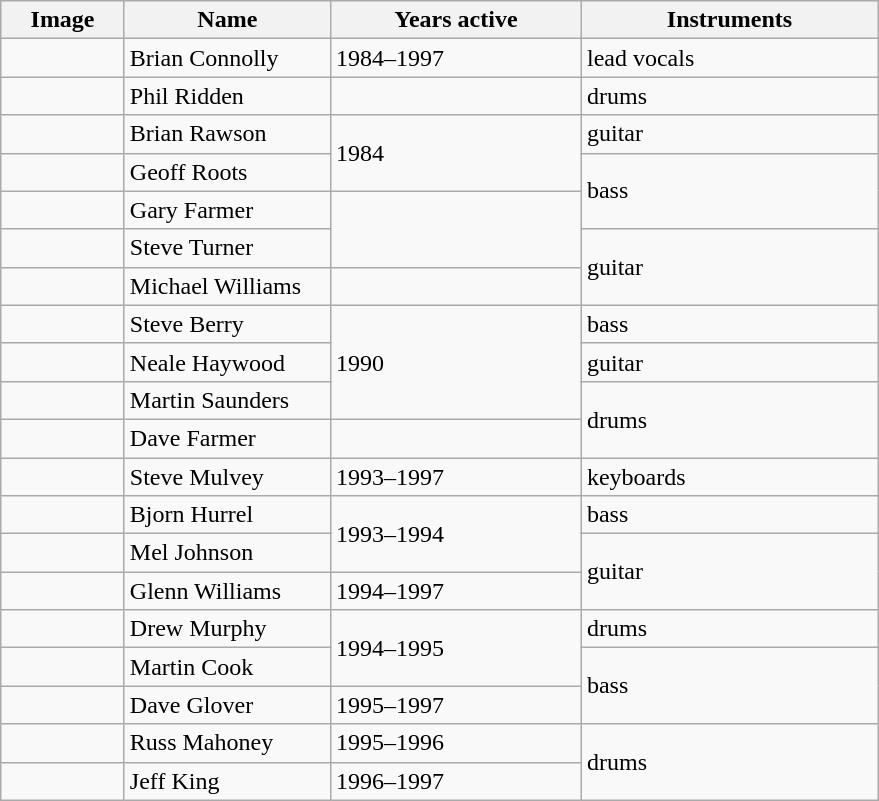<table class="wikitable" border="1">
<tr>
<th width="75">Image</th>
<th width="130">Name</th>
<th width="160">Years active</th>
<th width="190">Instruments</th>
</tr>
<tr>
<td></td>
<td>Brian Connolly</td>
<td>1984–1997 </td>
<td>lead vocals</td>
</tr>
<tr>
<td></td>
<td>Phil Ridden</td>
<td></td>
<td>drums</td>
</tr>
<tr>
<td></td>
<td>Brian Rawson</td>
<td rowspan="2">1984</td>
<td>guitar</td>
</tr>
<tr>
<td></td>
<td>Geoff Roots</td>
<td rowspan="2">bass</td>
</tr>
<tr>
<td></td>
<td>Gary Farmer</td>
<td rowspan="2"></td>
</tr>
<tr>
<td></td>
<td>Steve Turner</td>
<td rowspan="2">guitar</td>
</tr>
<tr>
<td></td>
<td>Michael Williams</td>
<td></td>
</tr>
<tr>
<td></td>
<td>Steve Berry</td>
<td rowspan="3">1990</td>
<td>bass</td>
</tr>
<tr>
<td></td>
<td>Neale Haywood</td>
<td>guitar</td>
</tr>
<tr>
<td></td>
<td>Martin Saunders</td>
<td rowspan="2">drums</td>
</tr>
<tr>
<td></td>
<td>Dave Farmer</td>
<td></td>
</tr>
<tr>
<td></td>
<td>Steve Mulvey</td>
<td>1993–1997</td>
<td>keyboards</td>
</tr>
<tr>
<td></td>
<td>Bjorn Hurrel</td>
<td rowspan="2">1993–1994</td>
<td>bass</td>
</tr>
<tr>
<td></td>
<td>Mel Johnson</td>
<td rowspan="2">guitar</td>
</tr>
<tr>
<td></td>
<td>Glenn Williams</td>
<td>1994–1997</td>
</tr>
<tr>
<td></td>
<td>Drew Murphy</td>
<td rowspan="2">1994–1995</td>
<td>drums</td>
</tr>
<tr>
<td></td>
<td>Martin Cook</td>
<td rowspan="2">bass</td>
</tr>
<tr>
<td></td>
<td>Dave Glover</td>
<td>1995–1997</td>
</tr>
<tr>
<td></td>
<td>Russ Mahoney</td>
<td>1995–1996</td>
<td rowspan="2">drums</td>
</tr>
<tr>
<td></td>
<td>Jeff King</td>
<td>1996–1997</td>
</tr>
</table>
